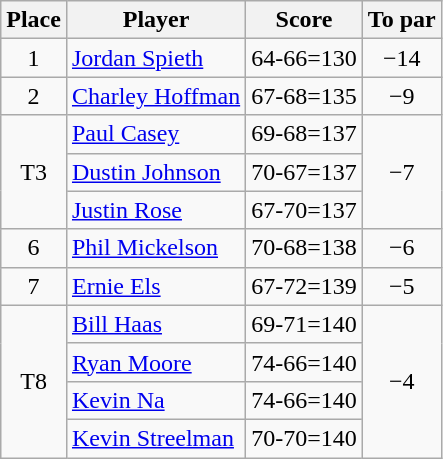<table class="wikitable">
<tr>
<th>Place</th>
<th>Player</th>
<th>Score</th>
<th>To par</th>
</tr>
<tr>
<td align=center>1</td>
<td> <a href='#'>Jordan Spieth</a></td>
<td>64-66=130</td>
<td align=center>−14</td>
</tr>
<tr>
<td align=center>2</td>
<td> <a href='#'>Charley Hoffman</a></td>
<td>67-68=135</td>
<td align=center>−9</td>
</tr>
<tr>
<td rowspan=3 align=center>T3</td>
<td> <a href='#'>Paul Casey</a></td>
<td>69-68=137</td>
<td rowspan=3 align=center>−7</td>
</tr>
<tr>
<td> <a href='#'>Dustin Johnson</a></td>
<td>70-67=137</td>
</tr>
<tr>
<td> <a href='#'>Justin Rose</a></td>
<td>67-70=137</td>
</tr>
<tr>
<td align=center>6</td>
<td> <a href='#'>Phil Mickelson</a></td>
<td>70-68=138</td>
<td align=center>−6</td>
</tr>
<tr>
<td align=center>7</td>
<td> <a href='#'>Ernie Els</a></td>
<td>67-72=139</td>
<td align=center>−5</td>
</tr>
<tr>
<td rowspan=4 align=center>T8</td>
<td> <a href='#'>Bill Haas</a></td>
<td>69-71=140</td>
<td rowspan=4 align=center>−4</td>
</tr>
<tr>
<td> <a href='#'>Ryan Moore</a></td>
<td>74-66=140</td>
</tr>
<tr>
<td> <a href='#'>Kevin Na</a></td>
<td>74-66=140</td>
</tr>
<tr>
<td> <a href='#'>Kevin Streelman</a></td>
<td>70-70=140</td>
</tr>
</table>
